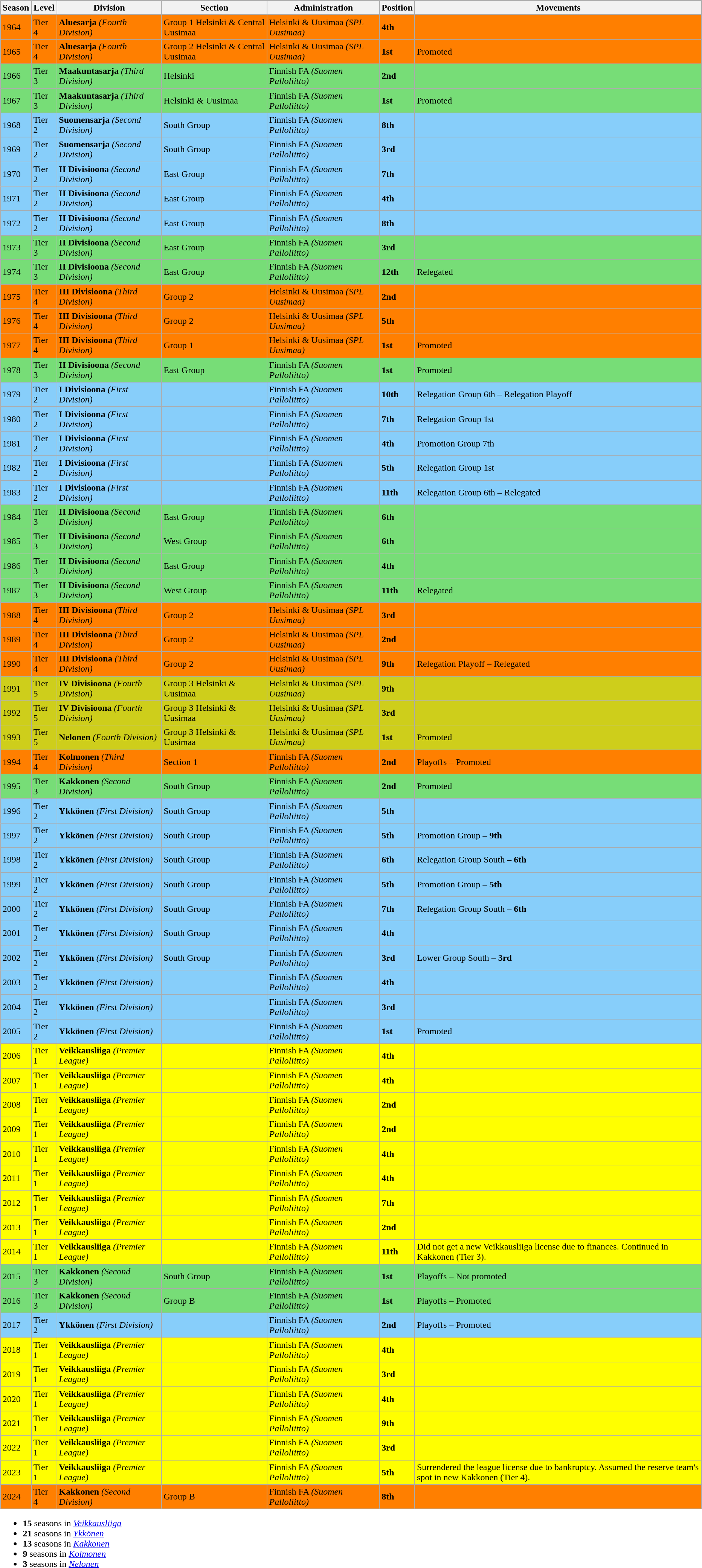<table>
<tr>
<td valign="top" width=0%><br><table class="wikitable">
<tr style="background:#f0f6fa;">
<th><strong>Season</strong></th>
<th><strong>Level</strong></th>
<th><strong>Division</strong></th>
<th><strong>Section</strong></th>
<th><strong>Administration</strong></th>
<th><strong>Position</strong></th>
<th><strong>Movements</strong></th>
</tr>
<tr>
<td style="background:#FF7F00;">1964</td>
<td style="background:#FF7F00;">Tier 4</td>
<td style="background:#FF7F00;"><strong>Aluesarja</strong> <em>(Fourth Division)</em></td>
<td style="background:#FF7F00;">Group 1 Helsinki & Central Uusimaa</td>
<td style="background:#FF7F00;">Helsinki & Uusimaa <em>(SPL Uusimaa)</em></td>
<td style="background:#FF7F00;"><strong>4th</strong></td>
<td style="background:#FF7F00;"></td>
</tr>
<tr>
<td style="background:#FF7F00;">1965</td>
<td style="background:#FF7F00;">Tier 4</td>
<td style="background:#FF7F00;"><strong>Aluesarja</strong> <em>(Fourth Division)</em></td>
<td style="background:#FF7F00;">Group 2 Helsinki & Central Uusimaa</td>
<td style="background:#FF7F00;">Helsinki & Uusimaa <em>(SPL Uusimaa)</em></td>
<td style="background:#FF7F00;"><strong>1st</strong></td>
<td style="background:#FF7F00;">Promoted</td>
</tr>
<tr>
<td style="background:#77DD77;">1966</td>
<td style="background:#77DD77;">Tier 3</td>
<td style="background:#77DD77;"><strong>Maakuntasarja</strong> <em>(Third Division)</em></td>
<td style="background:#77DD77;">Helsinki</td>
<td style="background:#77DD77;">Finnish FA <em>(Suomen Palloliitto)</em></td>
<td style="background:#77DD77;"><strong>2nd</strong></td>
<td style="background:#77DD77;"></td>
</tr>
<tr>
<td style="background:#77DD77;">1967</td>
<td style="background:#77DD77;">Tier 3</td>
<td style="background:#77DD77;"><strong>Maakuntasarja</strong> <em>(Third Division)</em></td>
<td style="background:#77DD77;">Helsinki & Uusimaa</td>
<td style="background:#77DD77;">Finnish FA <em>(Suomen Palloliitto)</em></td>
<td style="background:#77DD77;"><strong>1st</strong></td>
<td style="background:#77DD77;">Promoted</td>
</tr>
<tr>
<td style="background:#87CEFA;">1968</td>
<td style="background:#87CEFA;">Tier 2</td>
<td style="background:#87CEFA;"><strong>Suomensarja</strong> <em>(Second Division)</em></td>
<td style="background:#87CEFA;">South Group</td>
<td style="background:#87CEFA;">Finnish FA <em>(Suomen Palloliitto)</em></td>
<td style="background:#87CEFA;"><strong>8th</strong></td>
<td style="background:#87CEFA;"></td>
</tr>
<tr>
<td style="background:#87CEFA;">1969</td>
<td style="background:#87CEFA;">Tier 2</td>
<td style="background:#87CEFA;"><strong>Suomensarja</strong> <em>(Second Division)</em></td>
<td style="background:#87CEFA;">South Group</td>
<td style="background:#87CEFA;">Finnish FA <em>(Suomen Palloliitto)</em></td>
<td style="background:#87CEFA;"><strong>3rd</strong></td>
<td style="background:#87CEFA;"></td>
</tr>
<tr>
<td style="background:#87CEFA;">1970</td>
<td style="background:#87CEFA;">Tier 2</td>
<td style="background:#87CEFA;"><strong>II Divisioona</strong> <em>(Second Division)</em></td>
<td style="background:#87CEFA;">East Group</td>
<td style="background:#87CEFA;">Finnish FA <em>(Suomen Palloliitto)</em></td>
<td style="background:#87CEFA;"><strong>7th</strong></td>
<td style="background:#87CEFA;"></td>
</tr>
<tr>
<td style="background:#87CEFA;">1971</td>
<td style="background:#87CEFA;">Tier 2</td>
<td style="background:#87CEFA;"><strong>II Divisioona</strong> <em>(Second Division)</em></td>
<td style="background:#87CEFA;">East Group</td>
<td style="background:#87CEFA;">Finnish FA <em>(Suomen Palloliitto)</em></td>
<td style="background:#87CEFA;"><strong>4th</strong></td>
<td style="background:#87CEFA;"></td>
</tr>
<tr>
<td style="background:#87CEFA;">1972</td>
<td style="background:#87CEFA;">Tier 2</td>
<td style="background:#87CEFA;"><strong>II Divisioona</strong> <em>(Second Division)</em></td>
<td style="background:#87CEFA;">East Group</td>
<td style="background:#87CEFA;">Finnish FA <em>(Suomen Palloliitto)</em></td>
<td style="background:#87CEFA;"><strong>8th</strong></td>
<td style="background:#87CEFA;"></td>
</tr>
<tr>
<td style="background:#77DD77;">1973</td>
<td style="background:#77DD77;">Tier 3</td>
<td style="background:#77DD77;"><strong>II Divisioona</strong> <em>(Second Division)</em></td>
<td style="background:#77DD77;">East Group</td>
<td style="background:#77DD77;">Finnish FA <em>(Suomen Palloliitto)</em></td>
<td style="background:#77DD77;"><strong>3rd</strong></td>
<td style="background:#77DD77;"></td>
</tr>
<tr>
<td style="background:#77DD77;">1974</td>
<td style="background:#77DD77;">Tier 3</td>
<td style="background:#77DD77;"><strong>II Divisioona</strong> <em>(Second Division)</em></td>
<td style="background:#77DD77;">East Group</td>
<td style="background:#77DD77;">Finnish FA <em>(Suomen Palloliitto)</em></td>
<td style="background:#77DD77;"><strong>12th</strong></td>
<td style="background:#77DD77;">Relegated</td>
</tr>
<tr>
<td style="background:#FF7F00;">1975</td>
<td style="background:#FF7F00;">Tier 4</td>
<td style="background:#FF7F00;"><strong>III Divisioona</strong> <em>(Third Division)</em></td>
<td style="background:#FF7F00;">Group 2</td>
<td style="background:#FF7F00;">Helsinki & Uusimaa <em>(SPL Uusimaa)</em></td>
<td style="background:#FF7F00;"><strong>2nd</strong></td>
<td style="background:#FF7F00;"></td>
</tr>
<tr>
<td style="background:#FF7F00;">1976</td>
<td style="background:#FF7F00;">Tier 4</td>
<td style="background:#FF7F00;"><strong>III Divisioona</strong> <em>(Third Division)</em></td>
<td style="background:#FF7F00;">Group 2</td>
<td style="background:#FF7F00;">Helsinki & Uusimaa <em>(SPL Uusimaa)</em></td>
<td style="background:#FF7F00;"><strong>5th</strong></td>
<td style="background:#FF7F00;"></td>
</tr>
<tr>
<td style="background:#FF7F00;">1977</td>
<td style="background:#FF7F00;">Tier 4</td>
<td style="background:#FF7F00;"><strong>III Divisioona</strong> <em>(Third Division)</em></td>
<td style="background:#FF7F00;">Group 1</td>
<td style="background:#FF7F00;">Helsinki & Uusimaa <em>(SPL Uusimaa)</em></td>
<td style="background:#FF7F00;"><strong>1st</strong></td>
<td style="background:#FF7F00;">Promoted</td>
</tr>
<tr>
<td style="background:#77DD77;">1978</td>
<td style="background:#77DD77;">Tier 3</td>
<td style="background:#77DD77;"><strong>II Divisioona</strong> <em>(Second Division)</em></td>
<td style="background:#77DD77;">East Group</td>
<td style="background:#77DD77;">Finnish FA <em>(Suomen Palloliitto)</em></td>
<td style="background:#77DD77;"><strong>1st</strong></td>
<td style="background:#77DD77;">Promoted</td>
</tr>
<tr>
<td style="background:#87CEFA;">1979</td>
<td style="background:#87CEFA;">Tier 2</td>
<td style="background:#87CEFA;"><strong>I Divisioona</strong> <em>(First Division)</em></td>
<td style="background:#87CEFA;"></td>
<td style="background:#87CEFA;">Finnish FA <em>(Suomen Palloliitto)</em></td>
<td style="background:#87CEFA;"><strong>10th</strong></td>
<td style="background:#87CEFA;">Relegation Group 6th – Relegation Playoff</td>
</tr>
<tr>
<td style="background:#87CEFA;">1980</td>
<td style="background:#87CEFA;">Tier 2</td>
<td style="background:#87CEFA;"><strong>I Divisioona</strong> <em>(First Division)</em></td>
<td style="background:#87CEFA;"></td>
<td style="background:#87CEFA;">Finnish FA <em>(Suomen Palloliitto)</em></td>
<td style="background:#87CEFA;"><strong>7th</strong></td>
<td style="background:#87CEFA;">Relegation Group 1st</td>
</tr>
<tr>
<td style="background:#87CEFA;">1981</td>
<td style="background:#87CEFA;">Tier 2</td>
<td style="background:#87CEFA;"><strong>I Divisioona</strong> <em>(First Division)</em></td>
<td style="background:#87CEFA;"></td>
<td style="background:#87CEFA;">Finnish FA <em>(Suomen Palloliitto)</em></td>
<td style="background:#87CEFA;"><strong>4th</strong></td>
<td style="background:#87CEFA;">Promotion Group 7th</td>
</tr>
<tr>
<td style="background:#87CEFA;">1982</td>
<td style="background:#87CEFA;">Tier 2</td>
<td style="background:#87CEFA;"><strong>I Divisioona</strong> <em>(First Division)</em></td>
<td style="background:#87CEFA;"></td>
<td style="background:#87CEFA;">Finnish FA <em>(Suomen Palloliitto)</em></td>
<td style="background:#87CEFA;"><strong>5th</strong></td>
<td style="background:#87CEFA;">Relegation Group 1st</td>
</tr>
<tr>
<td style="background:#87CEFA;">1983</td>
<td style="background:#87CEFA;">Tier 2</td>
<td style="background:#87CEFA;"><strong>I Divisioona</strong> <em>(First Division)</em></td>
<td style="background:#87CEFA;"></td>
<td style="background:#87CEFA;">Finnish FA <em>(Suomen Palloliitto)</em></td>
<td style="background:#87CEFA;"><strong>11th</strong></td>
<td style="background:#87CEFA;">Relegation Group 6th – Relegated</td>
</tr>
<tr>
<td style="background:#77DD77;">1984</td>
<td style="background:#77DD77;">Tier 3</td>
<td style="background:#77DD77;"><strong>II Divisioona</strong> <em>(Second Division)</em></td>
<td style="background:#77DD77;">East Group</td>
<td style="background:#77DD77;">Finnish FA <em>(Suomen Palloliitto)</em></td>
<td style="background:#77DD77;"><strong>6th</strong></td>
<td style="background:#77DD77;"></td>
</tr>
<tr>
<td style="background:#77DD77;">1985</td>
<td style="background:#77DD77;">Tier 3</td>
<td style="background:#77DD77;"><strong>II Divisioona</strong> <em>(Second Division)</em></td>
<td style="background:#77DD77;">West Group</td>
<td style="background:#77DD77;">Finnish FA <em>(Suomen Palloliitto)</em></td>
<td style="background:#77DD77;"><strong>6th</strong></td>
<td style="background:#77DD77;"></td>
</tr>
<tr>
<td style="background:#77DD77;">1986</td>
<td style="background:#77DD77;">Tier 3</td>
<td style="background:#77DD77;"><strong>II Divisioona</strong> <em>(Second Division)</em></td>
<td style="background:#77DD77;">East Group</td>
<td style="background:#77DD77;">Finnish FA <em>(Suomen Palloliitto)</em></td>
<td style="background:#77DD77;"><strong>4th</strong></td>
<td style="background:#77DD77;"></td>
</tr>
<tr>
<td style="background:#77DD77;">1987</td>
<td style="background:#77DD77;">Tier 3</td>
<td style="background:#77DD77;"><strong>II Divisioona</strong> <em>(Second Division)</em></td>
<td style="background:#77DD77;">West Group</td>
<td style="background:#77DD77;">Finnish FA <em>(Suomen Palloliitto)</em></td>
<td style="background:#77DD77;"><strong>11th</strong></td>
<td style="background:#77DD77;">Relegated</td>
</tr>
<tr>
<td style="background:#FF7F00;">1988</td>
<td style="background:#FF7F00;">Tier 4</td>
<td style="background:#FF7F00;"><strong>III Divisioona</strong> <em>(Third Division)</em></td>
<td style="background:#FF7F00;">Group 2</td>
<td style="background:#FF7F00;">Helsinki & Uusimaa <em>(SPL Uusimaa)</em></td>
<td style="background:#FF7F00;"><strong>3rd</strong></td>
<td style="background:#FF7F00;"></td>
</tr>
<tr>
<td style="background:#FF7F00;">1989</td>
<td style="background:#FF7F00;">Tier 4</td>
<td style="background:#FF7F00;"><strong>III Divisioona</strong> <em>(Third Division)</em></td>
<td style="background:#FF7F00;">Group 2</td>
<td style="background:#FF7F00;">Helsinki & Uusimaa <em>(SPL Uusimaa)</em></td>
<td style="background:#FF7F00;"><strong>2nd</strong></td>
<td style="background:#FF7F00;"></td>
</tr>
<tr>
<td style="background:#FF7F00;">1990</td>
<td style="background:#FF7F00;">Tier 4</td>
<td style="background:#FF7F00;"><strong>III Divisioona</strong> <em>(Third Division)</em></td>
<td style="background:#FF7F00;">Group 2</td>
<td style="background:#FF7F00;">Helsinki & Uusimaa <em>(SPL Uusimaa)</em></td>
<td style="background:#FF7F00;"><strong>9th</strong></td>
<td style="background:#FF7F00;">Relegation Playoff – Relegated</td>
</tr>
<tr>
<td style="background:#CECE1B;">1991</td>
<td style="background:#CECE1B;">Tier 5</td>
<td style="background:#CECE1B;"><strong>IV Divisioona</strong> <em>(Fourth Division)</em></td>
<td style="background:#CECE1B;">Group 3 Helsinki & Uusimaa</td>
<td style="background:#CECE1B;">Helsinki & Uusimaa <em>(SPL Uusimaa)</em></td>
<td style="background:#CECE1B;"><strong>9th</strong></td>
<td style="background:#CECE1B;"></td>
</tr>
<tr>
<td style="background:#CECE1B;">1992</td>
<td style="background:#CECE1B;">Tier 5</td>
<td style="background:#CECE1B;"><strong>IV Divisioona</strong> <em>(Fourth Division)</em></td>
<td style="background:#CECE1B;">Group 3 Helsinki & Uusimaa</td>
<td style="background:#CECE1B;">Helsinki & Uusimaa <em>(SPL Uusimaa)</em></td>
<td style="background:#CECE1B;"><strong>3rd</strong></td>
<td style="background:#CECE1B;"></td>
</tr>
<tr>
<td style="background:#CECE1B;">1993</td>
<td style="background:#CECE1B;">Tier 5</td>
<td style="background:#CECE1B;"><strong>Nelonen</strong> <em>(Fourth Division)</em></td>
<td style="background:#CECE1B;">Group 3 Helsinki & Uusimaa</td>
<td style="background:#CECE1B;">Helsinki & Uusimaa <em>(SPL Uusimaa)</em></td>
<td style="background:#CECE1B;"><strong>1st</strong></td>
<td style="background:#CECE1B;">Promoted</td>
</tr>
<tr>
<td style="background:#FF7F00;">1994</td>
<td style="background:#FF7F00;">Tier 4</td>
<td style="background:#FF7F00;"><strong>Kolmonen</strong> <em>(Third Division)</em></td>
<td style="background:#FF7F00;">Section 1</td>
<td style="background:#FF7F00;">Finnish FA <em>(Suomen Palloliitto)</em></td>
<td style="background:#FF7F00;"><strong>2nd</strong></td>
<td style="background:#FF7F00;">Playoffs – Promoted</td>
</tr>
<tr>
<td style="background:#77DD77;">1995</td>
<td style="background:#77DD77;">Tier 3</td>
<td style="background:#77DD77;"><strong>Kakkonen</strong> <em>(Second Division)</em></td>
<td style="background:#77DD77;">South Group</td>
<td style="background:#77DD77;">Finnish FA <em>(Suomen Palloliitto)</em></td>
<td style="background:#77DD77;"><strong>2nd</strong></td>
<td style="background:#77DD77;">Promoted</td>
</tr>
<tr>
<td style="background:#87CEFA;">1996</td>
<td style="background:#87CEFA;">Tier 2</td>
<td style="background:#87CEFA;"><strong> Ykkönen</strong> <em>(First Division)</em></td>
<td style="background:#87CEFA;">South Group</td>
<td style="background:#87CEFA;">Finnish FA <em>(Suomen Palloliitto)</em></td>
<td style="background:#87CEFA;"><strong>5th</strong></td>
<td style="background:#87CEFA;"></td>
</tr>
<tr>
<td style="background:#87CEFA;">1997</td>
<td style="background:#87CEFA;">Tier 2</td>
<td style="background:#87CEFA;"><strong> Ykkönen</strong> <em>(First Division)</em></td>
<td style="background:#87CEFA;">South Group</td>
<td style="background:#87CEFA;">Finnish FA <em>(Suomen Palloliitto)</em></td>
<td style="background:#87CEFA;"><strong>5th</strong></td>
<td style="background:#87CEFA;">Promotion Group – <strong>9th</strong></td>
</tr>
<tr>
<td style="background:#87CEFA;">1998</td>
<td style="background:#87CEFA;">Tier 2</td>
<td style="background:#87CEFA;"><strong> Ykkönen</strong> <em>(First Division)</em></td>
<td style="background:#87CEFA;">South Group</td>
<td style="background:#87CEFA;">Finnish FA <em>(Suomen Palloliitto)</em></td>
<td style="background:#87CEFA;"><strong>6th</strong></td>
<td style="background:#87CEFA;">Relegation Group South – <strong>6th</strong></td>
</tr>
<tr>
<td style="background:#87CEFA;">1999</td>
<td style="background:#87CEFA;">Tier 2</td>
<td style="background:#87CEFA;"><strong> Ykkönen</strong> <em>(First Division)</em></td>
<td style="background:#87CEFA;">South Group</td>
<td style="background:#87CEFA;">Finnish FA <em>(Suomen Palloliitto)</em></td>
<td style="background:#87CEFA;"><strong>5th</strong></td>
<td style="background:#87CEFA;">Promotion Group –  <strong>5th</strong></td>
</tr>
<tr>
<td style="background:#87CEFA;">2000</td>
<td style="background:#87CEFA;">Tier 2</td>
<td style="background:#87CEFA;"><strong> Ykkönen</strong> <em>(First Division)</em></td>
<td style="background:#87CEFA;">South Group</td>
<td style="background:#87CEFA;">Finnish FA <em>(Suomen Palloliitto)</em></td>
<td style="background:#87CEFA;"><strong>7th</strong></td>
<td style="background:#87CEFA;">Relegation Group South – <strong>6th</strong></td>
</tr>
<tr>
<td style="background:#87CEFA;">2001</td>
<td style="background:#87CEFA;">Tier 2</td>
<td style="background:#87CEFA;"><strong> Ykkönen</strong> <em>(First Division)</em></td>
<td style="background:#87CEFA;">South Group</td>
<td style="background:#87CEFA;">Finnish FA <em>(Suomen Palloliitto)</em></td>
<td style="background:#87CEFA;"><strong>4th</strong></td>
<td style="background:#87CEFA;"></td>
</tr>
<tr>
<td style="background:#87CEFA;">2002</td>
<td style="background:#87CEFA;">Tier 2</td>
<td style="background:#87CEFA;"><strong> Ykkönen</strong> <em>(First Division)</em></td>
<td style="background:#87CEFA;">South Group</td>
<td style="background:#87CEFA;">Finnish FA <em>(Suomen Palloliitto)</em></td>
<td style="background:#87CEFA;"><strong>3rd</strong></td>
<td style="background:#87CEFA;">Lower Group South – <strong>3rd</strong></td>
</tr>
<tr>
<td style="background:#87CEFA;">2003</td>
<td style="background:#87CEFA;">Tier 2</td>
<td style="background:#87CEFA;"><strong> Ykkönen</strong> <em>(First Division)</em></td>
<td style="background:#87CEFA;"></td>
<td style="background:#87CEFA;">Finnish FA <em>(Suomen Palloliitto)</em></td>
<td style="background:#87CEFA;"><strong>4th</strong></td>
<td style="background:#87CEFA;"></td>
</tr>
<tr>
<td style="background:#87CEFA;">2004</td>
<td style="background:#87CEFA;">Tier 2</td>
<td style="background:#87CEFA;"><strong> Ykkönen</strong> <em>(First Division)</em></td>
<td style="background:#87CEFA;"></td>
<td style="background:#87CEFA;">Finnish FA <em>(Suomen Palloliitto)</em></td>
<td style="background:#87CEFA;"><strong>3rd</strong></td>
<td style="background:#87CEFA;"></td>
</tr>
<tr>
<td style="background:#87CEFA;">2005</td>
<td style="background:#87CEFA;">Tier 2</td>
<td style="background:#87CEFA;"><strong> Ykkönen</strong> <em>(First Division)</em></td>
<td style="background:#87CEFA;"></td>
<td style="background:#87CEFA;">Finnish FA <em>(Suomen Palloliitto)</em></td>
<td style="background:#87CEFA;"><strong>1st</strong></td>
<td style="background:#87CEFA;">Promoted</td>
</tr>
<tr>
<td style="background:#FFFF00;">2006</td>
<td style="background:#FFFF00;">Tier 1</td>
<td style="background:#FFFF00;"><strong> Veikkausliiga</strong> <em>(Premier League)</em></td>
<td style="background:#FFFF00;"></td>
<td style="background:#FFFF00;">Finnish FA <em>(Suomen Palloliitto)</em></td>
<td style="background:#FFFF00;"><strong>4th</strong></td>
<td style="background:#FFFF00;"></td>
</tr>
<tr>
<td style="background:#FFFF00;">2007</td>
<td style="background:#FFFF00;">Tier 1</td>
<td style="background:#FFFF00;"><strong> Veikkausliiga</strong> <em>(Premier League)</em></td>
<td style="background:#FFFF00;"></td>
<td style="background:#FFFF00;">Finnish FA <em>(Suomen Palloliitto)</em></td>
<td style="background:#FFFF00;"><strong>4th</strong></td>
<td style="background:#FFFF00;"></td>
</tr>
<tr>
<td style="background:#FFFF00;">2008</td>
<td style="background:#FFFF00;">Tier 1</td>
<td style="background:#FFFF00;"><strong> Veikkausliiga</strong> <em>(Premier League)</em></td>
<td style="background:#FFFF00;"></td>
<td style="background:#FFFF00;">Finnish FA <em>(Suomen Palloliitto)</em></td>
<td style="background:#FFFF00;"><strong>2nd</strong></td>
<td style="background:#FFFF00;"></td>
</tr>
<tr>
<td style="background:#FFFF00;">2009</td>
<td style="background:#FFFF00;">Tier 1</td>
<td style="background:#FFFF00;"><strong> Veikkausliiga</strong> <em>(Premier League)</em></td>
<td style="background:#FFFF00;"></td>
<td style="background:#FFFF00;">Finnish FA <em>(Suomen Palloliitto)</em></td>
<td style="background:#FFFF00;"><strong>2nd</strong></td>
<td style="background:#FFFF00;"></td>
</tr>
<tr>
<td style="background:#FFFF00;">2010</td>
<td style="background:#FFFF00;">Tier 1</td>
<td style="background:#FFFF00;"><strong> Veikkausliiga</strong> <em>(Premier League)</em></td>
<td style="background:#FFFF00;"></td>
<td style="background:#FFFF00;">Finnish FA <em>(Suomen Palloliitto)</em></td>
<td style="background:#FFFF00;"><strong>4th</strong></td>
<td style="background:#FFFF00;"></td>
</tr>
<tr>
<td style="background:#FFFF00;">2011</td>
<td style="background:#FFFF00;">Tier 1</td>
<td style="background:#FFFF00;"><strong> Veikkausliiga</strong> <em>(Premier League)</em></td>
<td style="background:#FFFF00;"></td>
<td style="background:#FFFF00;">Finnish FA <em>(Suomen Palloliitto)</em></td>
<td style="background:#FFFF00;"><strong>4th</strong></td>
<td style="background:#FFFF00;"></td>
</tr>
<tr>
<td style="background:#FFFF00;">2012</td>
<td style="background:#FFFF00;">Tier 1</td>
<td style="background:#FFFF00;"><strong> Veikkausliiga</strong> <em>(Premier League)</em></td>
<td style="background:#FFFF00;"></td>
<td style="background:#FFFF00;">Finnish FA <em>(Suomen Palloliitto)</em></td>
<td style="background:#FFFF00;"><strong>7th</strong></td>
<td style="background:#FFFF00;"></td>
</tr>
<tr>
<td style="background:#FFFF00;">2013</td>
<td style="background:#FFFF00;">Tier 1</td>
<td style="background:#FFFF00;"><strong> Veikkausliiga</strong> <em>(Premier League)</em></td>
<td style="background:#FFFF00;"></td>
<td style="background:#FFFF00;">Finnish FA <em>(Suomen Palloliitto)</em></td>
<td style="background:#FFFF00;"><strong>2nd</strong></td>
<td style="background:#FFFF00;"></td>
</tr>
<tr>
<td style="background:#FFFF00;">2014</td>
<td style="background:#FFFF00;">Tier 1</td>
<td style="background:#FFFF00;"><strong> Veikkausliiga</strong> <em>(Premier League)</em></td>
<td style="background:#FFFF00;"></td>
<td style="background:#FFFF00;">Finnish FA <em>(Suomen Palloliitto)</em></td>
<td style="background:#FFFF00;"><strong>11th</strong></td>
<td style="background:#FFFF00;">Did not get a new Veikkausliiga license due to finances. Continued in Kakkonen (Tier 3).</td>
</tr>
<tr>
</tr>
<tr>
<td style="background:#77DD77;">2015</td>
<td style="background:#77DD77;">Tier 3</td>
<td style="background:#77DD77;"><strong>Kakkonen</strong> <em>(Second Division)</em></td>
<td style="background:#77DD77;">South Group</td>
<td style="background:#77DD77;">Finnish FA <em>(Suomen Palloliitto)</em></td>
<td style="background:#77DD77;"><strong>1st</strong></td>
<td style="background:#77DD77;">Playoffs – Not promoted</td>
</tr>
<tr>
<td style="background:#77DD77;">2016</td>
<td style="background:#77DD77;">Tier 3</td>
<td style="background:#77DD77;"><strong>Kakkonen</strong> <em>(Second Division)</em></td>
<td style="background:#77DD77;">Group B</td>
<td style="background:#77DD77;">Finnish FA <em>(Suomen Palloliitto)</em></td>
<td style="background:#77DD77;"><strong>1st</strong></td>
<td style="background:#77DD77;">Playoffs – Promoted</td>
</tr>
<tr>
<td style="background:#87CEFA;">2017</td>
<td style="background:#87CEFA;">Tier 2</td>
<td style="background:#87CEFA;"><strong>Ykkönen</strong> <em>(First Division)</em></td>
<td style="background:#87CEFA;"></td>
<td style="background:#87CEFA;">Finnish FA <em>(Suomen Palloliitto)</em></td>
<td style="background:#87CEFA;"><strong>2nd</strong></td>
<td style="background:#87CEFA;">Playoffs – Promoted</td>
</tr>
<tr>
<td style="background:#FFFF00;">2018</td>
<td style="background:#FFFF00;">Tier 1</td>
<td style="background:#FFFF00;"><strong> Veikkausliiga</strong> <em>(Premier League)</em></td>
<td style="background:#FFFF00;"></td>
<td style="background:#FFFF00;">Finnish FA <em>(Suomen Palloliitto)</em></td>
<td style="background:#FFFF00;"><strong>4th</strong></td>
<td style="background:#FFFF00;"></td>
</tr>
<tr>
<td style="background:#FFFF00;">2019</td>
<td style="background:#FFFF00;">Tier 1</td>
<td style="background:#FFFF00;"><strong> Veikkausliiga</strong> <em>(Premier League)</em></td>
<td style="background:#FFFF00;"></td>
<td style="background:#FFFF00;">Finnish FA <em>(Suomen Palloliitto)</em></td>
<td style="background:#FFFF00;"><strong>3rd</strong></td>
<td style="background:#FFFF00;"></td>
</tr>
<tr>
<td style="background:#FFFF00;">2020</td>
<td style="background:#FFFF00;">Tier 1</td>
<td style="background:#FFFF00;"><strong> Veikkausliiga</strong> <em>(Premier League)</em></td>
<td style="background:#FFFF00;"></td>
<td style="background:#FFFF00;">Finnish FA <em>(Suomen Palloliitto)</em></td>
<td style="background:#FFFF00;"><strong>4th</strong></td>
<td style="background:#FFFF00;"></td>
</tr>
<tr>
<td style="background:#FFFF00;">2021</td>
<td style="background:#FFFF00;">Tier 1</td>
<td style="background:#FFFF00;"><strong> Veikkausliiga</strong> <em>(Premier League)</em></td>
<td style="background:#FFFF00;"></td>
<td style="background:#FFFF00;">Finnish FA <em>(Suomen Palloliitto)</em></td>
<td style="background:#FFFF00;"><strong>9th</strong></td>
<td style="background:#FFFF00;"></td>
</tr>
<tr>
<td style="background:#FFFF00;">2022</td>
<td style="background:#FFFF00;">Tier 1</td>
<td style="background:#FFFF00;"><strong> Veikkausliiga</strong> <em>(Premier League)</em></td>
<td style="background:#FFFF00;"></td>
<td style="background:#FFFF00;">Finnish FA <em>(Suomen Palloliitto)</em></td>
<td style="background:#FFFF00;"><strong>3rd</strong></td>
<td style="background:#FFFF00;"></td>
</tr>
<tr>
<td style="background:#FFFF00;">2023</td>
<td style="background:#FFFF00;">Tier 1</td>
<td style="background:#FFFF00;"><strong> Veikkausliiga</strong> <em>(Premier League)</em></td>
<td style="background:#FFFF00;"></td>
<td style="background:#FFFF00;">Finnish FA <em>(Suomen Palloliitto)</em></td>
<td style="background:#FFFF00;"><strong>5th</strong></td>
<td style="background:#FFFF00;">Surrendered the league license due to bankruptcy. Assumed the reserve team's spot in new Kakkonen (Tier 4).</td>
</tr>
<tr>
<td style="background:#FF7F00;">2024</td>
<td style="background:#FF7F00;">Tier 4</td>
<td style="background:#FF7F00;"><strong>Kakkonen</strong> <em>(Second Division)</em></td>
<td style="background:#FF7F00;">Group B</td>
<td style="background:#FF7F00;">Finnish FA <em>(Suomen Palloliitto)</em></td>
<td style="background:#FF7F00;"><strong>8th</strong></td>
<td style="background:#FF7F00;"></td>
</tr>
</table>
<ul><li><strong>15</strong> seasons in <em><a href='#'>Veikkausliiga</a></em></li><li><strong>21</strong> seasons in <em><a href='#'>Ykkönen</a></em></li><li><strong>13</strong> seasons in <em><a href='#'>Kakkonen</a></em></li><li><strong>9</strong> seasons in <em><a href='#'>Kolmonen</a></em></li><li><strong>3</strong> seasons in <em><a href='#'>Nelonen</a></em></li></ul></td>
</tr>
</table>
